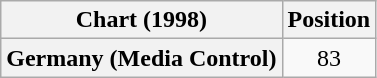<table class="wikitable plainrowheaders" style="text-align:center">
<tr>
<th>Chart (1998)</th>
<th>Position</th>
</tr>
<tr>
<th scope="row">Germany (Media Control)</th>
<td>83</td>
</tr>
</table>
